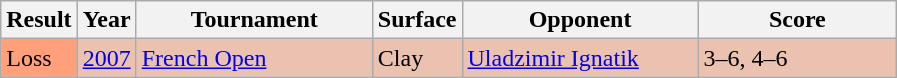<table class="sortable wikitable">
<tr>
<th style="width:40px;">Result</th>
<th style="width:30px;">Year</th>
<th style="width:150px;">Tournament</th>
<th style="width:50px;">Surface</th>
<th style="width:150px;">Opponent</th>
<th style="width:125px;" class="unsortable">Score</th>
</tr>
<tr style="background:#ebc2af;">
<td style="background:#ffa07a;">Loss</td>
<td><a href='#'>2007</a></td>
<td><a href='#'>French Open</a></td>
<td>Clay</td>
<td> <a href='#'>Uladzimir Ignatik</a></td>
<td>3–6, 4–6</td>
</tr>
</table>
